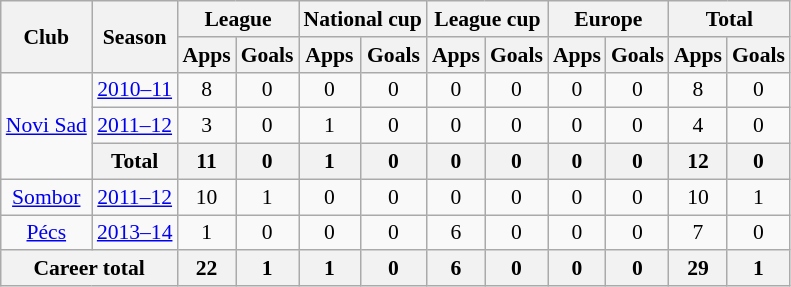<table class="wikitable" style="font-size:90%; text-align: center;">
<tr>
<th rowspan="2">Club</th>
<th rowspan="2">Season</th>
<th colspan="2">League</th>
<th colspan="2">National cup</th>
<th colspan="2">League cup</th>
<th colspan="2">Europe</th>
<th colspan="2">Total</th>
</tr>
<tr>
<th>Apps</th>
<th>Goals</th>
<th>Apps</th>
<th>Goals</th>
<th>Apps</th>
<th>Goals</th>
<th>Apps</th>
<th>Goals</th>
<th>Apps</th>
<th>Goals</th>
</tr>
<tr>
<td rowspan="3"><a href='#'>Novi Sad</a></td>
<td><a href='#'>2010–11</a></td>
<td>8</td>
<td>0</td>
<td>0</td>
<td>0</td>
<td>0</td>
<td>0</td>
<td>0</td>
<td>0</td>
<td>8</td>
<td>0</td>
</tr>
<tr>
<td><a href='#'>2011–12</a></td>
<td>3</td>
<td>0</td>
<td>1</td>
<td>0</td>
<td>0</td>
<td>0</td>
<td>0</td>
<td>0</td>
<td>4</td>
<td>0</td>
</tr>
<tr>
<th>Total</th>
<th>11</th>
<th>0</th>
<th>1</th>
<th>0</th>
<th>0</th>
<th>0</th>
<th>0</th>
<th>0</th>
<th>12</th>
<th>0</th>
</tr>
<tr>
<td><a href='#'>Sombor</a></td>
<td><a href='#'>2011–12</a></td>
<td>10</td>
<td>1</td>
<td>0</td>
<td>0</td>
<td>0</td>
<td>0</td>
<td>0</td>
<td>0</td>
<td>10</td>
<td>1</td>
</tr>
<tr>
<td><a href='#'>Pécs</a></td>
<td><a href='#'>2013–14</a></td>
<td>1</td>
<td>0</td>
<td>0</td>
<td>0</td>
<td>6</td>
<td>0</td>
<td>0</td>
<td>0</td>
<td>7</td>
<td>0</td>
</tr>
<tr>
<th colspan="2">Career total</th>
<th>22</th>
<th>1</th>
<th>1</th>
<th>0</th>
<th>6</th>
<th>0</th>
<th>0</th>
<th>0</th>
<th>29</th>
<th>1</th>
</tr>
</table>
